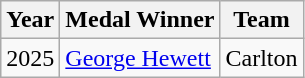<table class="wikitable">
<tr>
<th>Year</th>
<th>Medal Winner</th>
<th>Team</th>
</tr>
<tr>
<td>2025</td>
<td><a href='#'>George Hewett</a></td>
<td> Carlton</td>
</tr>
</table>
